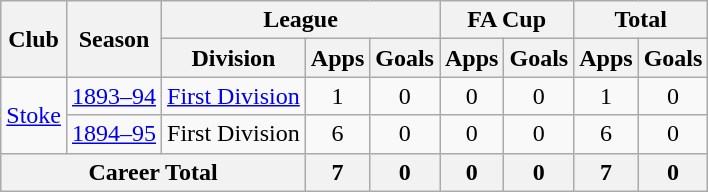<table class="wikitable" style="text-align: center;">
<tr>
<th rowspan="2">Club</th>
<th rowspan="2">Season</th>
<th colspan="3">League</th>
<th colspan="2">FA Cup</th>
<th colspan="2">Total</th>
</tr>
<tr>
<th>Division</th>
<th>Apps</th>
<th>Goals</th>
<th>Apps</th>
<th>Goals</th>
<th>Apps</th>
<th>Goals</th>
</tr>
<tr>
<td rowspan="2"><a href='#'>Stoke</a></td>
<td><a href='#'>1893–94</a></td>
<td><a href='#'>First Division</a></td>
<td>1</td>
<td>0</td>
<td>0</td>
<td>0</td>
<td>1</td>
<td>0</td>
</tr>
<tr>
<td><a href='#'>1894–95</a></td>
<td>First Division</td>
<td>6</td>
<td>0</td>
<td>0</td>
<td>0</td>
<td>6</td>
<td>0</td>
</tr>
<tr>
<th colspan="3">Career Total</th>
<th>7</th>
<th>0</th>
<th>0</th>
<th>0</th>
<th>7</th>
<th>0</th>
</tr>
</table>
